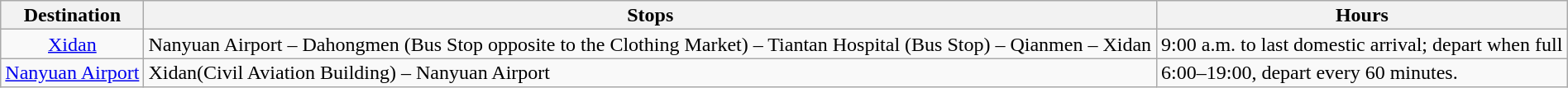<table class ="wikitable" width="100%" style="line-height:1">
<tr>
<th>Destination</th>
<th>Stops</th>
<th>Hours</th>
</tr>
<tr>
<td style="text-align:center;"><a href='#'>Xidan</a></td>
<td>Nanyuan Airport – Dahongmen (Bus Stop opposite to the Clothing Market) – Tiantan Hospital (Bus Stop) – Qianmen – Xidan</td>
<td>9:00 a.m. to last domestic arrival; depart when full</td>
</tr>
<tr>
<td style="text-align:center;"><a href='#'>Nanyuan Airport</a></td>
<td>Xidan(Civil Aviation Building) – Nanyuan Airport</td>
<td>6:00–19:00, depart every 60 minutes.</td>
</tr>
</table>
